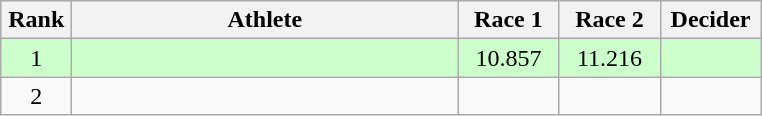<table class=wikitable style="text-align:center">
<tr>
<th width=40>Rank</th>
<th width=250>Athlete</th>
<th width=60>Race 1</th>
<th width=60>Race 2</th>
<th width=60>Decider</th>
</tr>
<tr bgcolor=ccffcc>
<td>1</td>
<td align=left></td>
<td>10.857</td>
<td>11.216</td>
<td></td>
</tr>
<tr>
<td>2</td>
<td align=left></td>
<td></td>
<td></td>
<td></td>
</tr>
</table>
